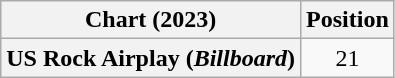<table class="wikitable sortable plainrowheaders" style="text-align:center">
<tr>
<th scope="col">Chart (2023)</th>
<th scope="col">Position</th>
</tr>
<tr>
<th scope="row">US Rock Airplay (<em>Billboard</em>)</th>
<td>21</td>
</tr>
</table>
